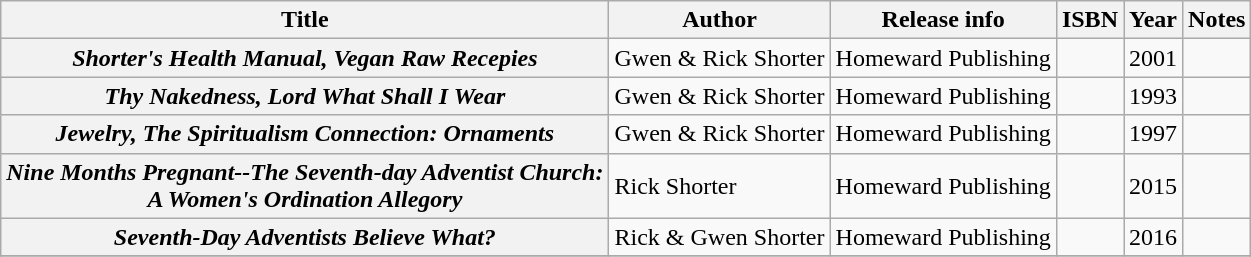<table class="wikitable plainrowheaders sortable">
<tr>
<th scope="col">Title</th>
<th scope="col">Author</th>
<th scope="col">Release info</th>
<th scope="col">ISBN</th>
<th scope="col">Year</th>
<th scope="col" class="unsortable">Notes</th>
</tr>
<tr>
<th scope="row"><em>Shorter's Health Manual, Vegan Raw Recepies</em></th>
<td>Gwen & Rick Shorter</td>
<td>Homeward Publishing</td>
<td></td>
<td>2001</td>
<td></td>
</tr>
<tr>
<th scope="row"><em>Thy Nakedness, Lord What Shall I Wear</em></th>
<td>Gwen & Rick Shorter</td>
<td>Homeward Publishing</td>
<td></td>
<td>1993</td>
<td></td>
</tr>
<tr>
<th scope="row"><em>Jewelry, The Spiritualism Connection: Ornaments</em></th>
<td>Gwen & Rick Shorter</td>
<td>Homeward Publishing</td>
<td></td>
<td>1997</td>
<td></td>
</tr>
<tr>
<th scope="row"><em>Nine Months Pregnant--The Seventh-day Adventist Church:<br>A Women's Ordination Allegory</em></th>
<td>Rick Shorter</td>
<td>Homeward Publishing</td>
<td></td>
<td>2015</td>
<td></td>
</tr>
<tr>
<th scope="row"><em>Seventh-Day Adventists Believe What?</em></th>
<td>Rick & Gwen Shorter</td>
<td>Homeward Publishing</td>
<td></td>
<td>2016</td>
<td></td>
</tr>
<tr>
</tr>
</table>
